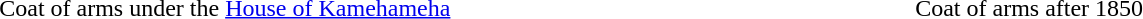<table border="0" align="center" width="85%">
<tr>
<th width=25%></th>
<th width=25%></th>
</tr>
<tr>
<td align=center>Coat of arms under the <a href='#'>House of Kamehameha</a></td>
<td align=center>Coat of arms after 1850</td>
</tr>
</table>
